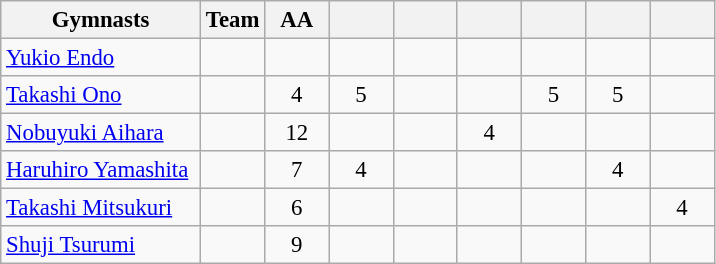<table class="wikitable sortable collapsible autocollapse plainrowheaders" style="text-align:center; font-size:95%;">
<tr>
<th width=28% class=unsortable>Gymnasts</th>
<th width=9% class=unsortable>Team</th>
<th width=9% class=unsortable>AA</th>
<th width=9% class=unsortable></th>
<th width=9% class=unsortable></th>
<th width=9% class=unsortable></th>
<th width=9% class=unsortable></th>
<th width=9% class=unsortable></th>
<th width=9% class=unsortable></th>
</tr>
<tr>
<td align=left><a href='#'>Yukio Endo</a></td>
<td></td>
<td></td>
<td></td>
<td></td>
<td></td>
<td></td>
<td></td>
<td></td>
</tr>
<tr>
<td align=left><a href='#'>Takashi Ono</a></td>
<td></td>
<td>4</td>
<td>5</td>
<td></td>
<td></td>
<td>5</td>
<td>5</td>
<td></td>
</tr>
<tr>
<td align=left><a href='#'>Nobuyuki Aihara</a></td>
<td></td>
<td>12</td>
<td></td>
<td></td>
<td>4</td>
<td></td>
<td></td>
<td></td>
</tr>
<tr>
<td align=left><a href='#'>Haruhiro Yamashita</a></td>
<td></td>
<td>7</td>
<td>4</td>
<td></td>
<td></td>
<td></td>
<td>4</td>
<td></td>
</tr>
<tr>
<td align=left><a href='#'>Takashi Mitsukuri</a></td>
<td></td>
<td>6</td>
<td></td>
<td></td>
<td></td>
<td></td>
<td></td>
<td>4</td>
</tr>
<tr>
<td align=left><a href='#'>Shuji Tsurumi</a></td>
<td></td>
<td>9</td>
<td></td>
<td></td>
<td></td>
<td></td>
<td></td>
<td></td>
</tr>
</table>
